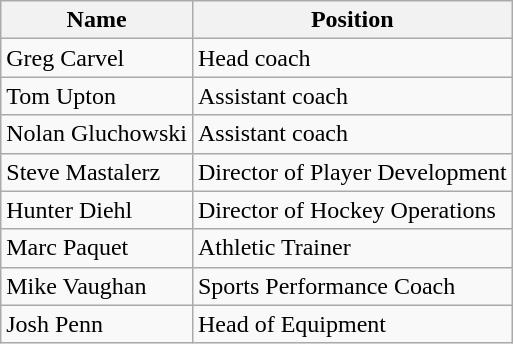<table class="wikitable">
<tr>
<th>Name</th>
<th>Position</th>
</tr>
<tr>
<td>Greg Carvel</td>
<td>Head coach</td>
</tr>
<tr>
<td>Tom Upton</td>
<td>Assistant coach</td>
</tr>
<tr>
<td>Nolan Gluchowski</td>
<td>Assistant coach</td>
</tr>
<tr>
<td>Steve Mastalerz</td>
<td>Director of Player Development</td>
</tr>
<tr>
<td>Hunter Diehl</td>
<td>Director of Hockey Operations</td>
</tr>
<tr>
<td>Marc Paquet</td>
<td>Athletic Trainer</td>
</tr>
<tr>
<td>Mike Vaughan</td>
<td>Sports Performance Coach</td>
</tr>
<tr>
<td>Josh Penn</td>
<td>Head of Equipment</td>
</tr>
</table>
